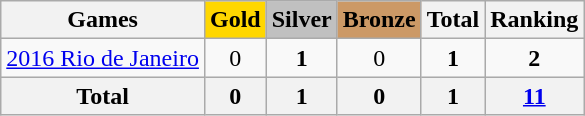<table class="wikitable sortable" style="text-align:center">
<tr>
<th>Games</th>
<th style="background-color:gold;">Gold</th>
<th style="background-color:silver;">Silver</th>
<th style="background-color:#c96;">Bronze</th>
<th>Total</th>
<th>Ranking</th>
</tr>
<tr>
<td align="left"> <a href='#'>2016 Rio de Janeiro</a></td>
<td>0</td>
<td><strong>1</strong></td>
<td>0</td>
<td><strong>1</strong></td>
<td><strong>2</strong></td>
</tr>
<tr>
<th>Total</th>
<th>0</th>
<th>1</th>
<th>0</th>
<th>1</th>
<th><a href='#'>11</a></th>
</tr>
</table>
